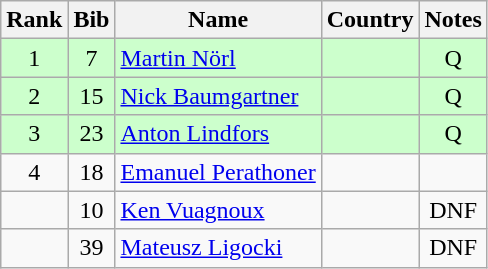<table class="wikitable" style="text-align:center;">
<tr>
<th>Rank</th>
<th>Bib</th>
<th>Name</th>
<th>Country</th>
<th>Notes</th>
</tr>
<tr bgcolor=ccffcc>
<td>1</td>
<td>7</td>
<td align="left"><a href='#'>Martin Nörl</a></td>
<td align="left"></td>
<td>Q</td>
</tr>
<tr bgcolor=ccffcc>
<td>2</td>
<td>15</td>
<td align="left"><a href='#'>Nick Baumgartner</a></td>
<td align="left"></td>
<td>Q</td>
</tr>
<tr bgcolor=ccffcc>
<td>3</td>
<td>23</td>
<td align="left"><a href='#'>Anton Lindfors</a></td>
<td align="left"></td>
<td>Q</td>
</tr>
<tr>
<td>4</td>
<td>18</td>
<td align="left"><a href='#'>Emanuel Perathoner</a></td>
<td align="left"></td>
<td></td>
</tr>
<tr>
<td></td>
<td>10</td>
<td align="left"><a href='#'>Ken Vuagnoux</a></td>
<td align="left"></td>
<td>DNF</td>
</tr>
<tr>
<td></td>
<td>39</td>
<td align="left"><a href='#'>Mateusz Ligocki</a></td>
<td align="left"></td>
<td>DNF</td>
</tr>
</table>
